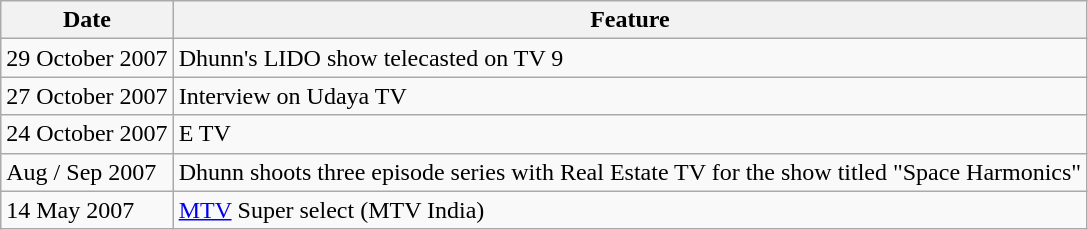<table class="wikitable" border="1">
<tr>
<th>Date</th>
<th>Feature</th>
</tr>
<tr>
<td>29 October 2007</td>
<td>Dhunn's LIDO show telecasted on TV 9</td>
</tr>
<tr>
<td>27 October 2007</td>
<td>Interview on Udaya TV</td>
</tr>
<tr>
<td>24 October 2007</td>
<td>E TV</td>
</tr>
<tr>
<td>Aug / Sep 2007</td>
<td>Dhunn shoots three episode series with Real Estate TV for the show titled "Space Harmonics"</td>
</tr>
<tr>
<td>14 May 2007</td>
<td><a href='#'>MTV</a> Super select (MTV India)</td>
</tr>
</table>
